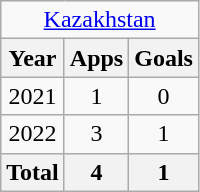<table class="wikitable" style="text-align:center">
<tr>
<td colspan=3><a href='#'>Kazakhstan</a></td>
</tr>
<tr>
<th>Year</th>
<th>Apps</th>
<th>Goals</th>
</tr>
<tr>
<td>2021</td>
<td>1</td>
<td>0</td>
</tr>
<tr>
<td>2022</td>
<td>3</td>
<td>1</td>
</tr>
<tr>
<th>Total</th>
<th>4</th>
<th>1</th>
</tr>
</table>
